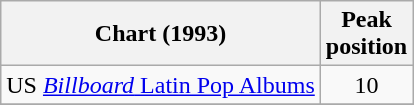<table class="wikitable">
<tr>
<th align="left">Chart (1993)</th>
<th align="left">Peak<br>position</th>
</tr>
<tr>
<td align="left">US <a href='#'><em>Billboard</em> Latin Pop Albums</a></td>
<td align="center">10</td>
</tr>
<tr>
</tr>
</table>
